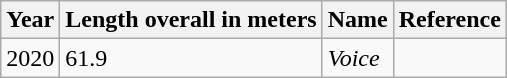<table class="wikitable sortable">
<tr>
<th>Year</th>
<th>Length overall in meters</th>
<th>Name</th>
<th>Reference</th>
</tr>
<tr>
<td>2020</td>
<td>61.9</td>
<td><em>Voice</em></td>
<td></td>
</tr>
</table>
